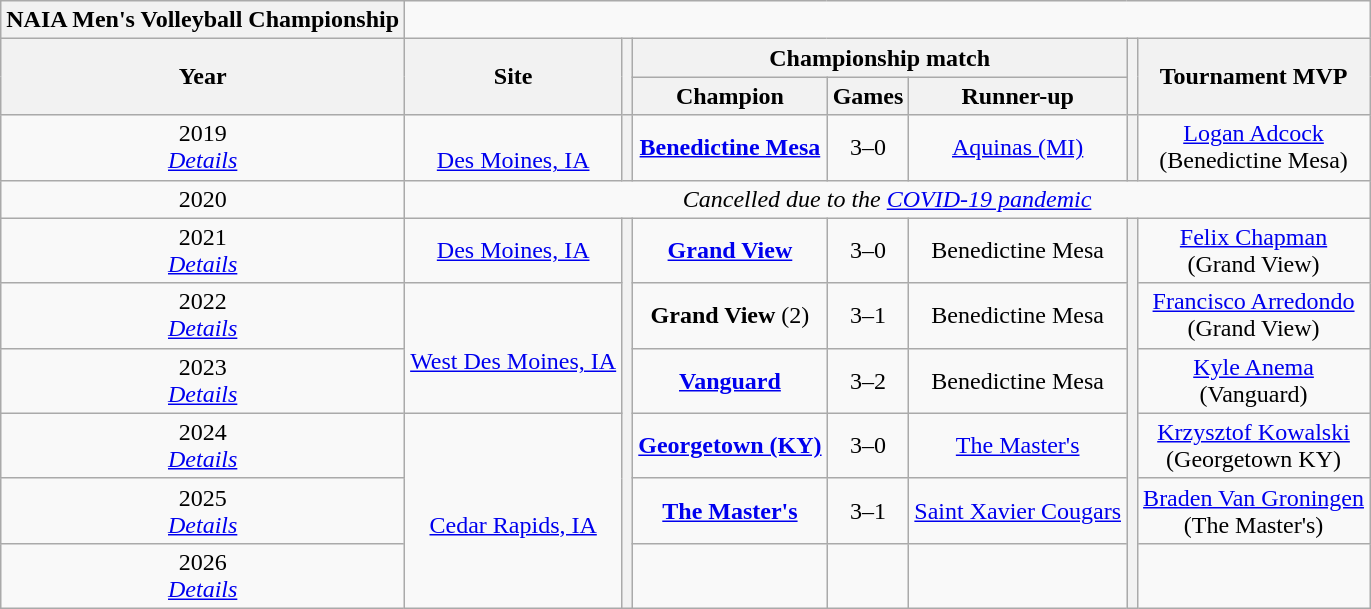<table class="wikitable" style="text-align:center">
<tr>
<th style=>NAIA Men's Volleyball Championship</th>
</tr>
<tr>
<th rowspan=2>Year</th>
<th rowspan=2>Site</th>
<th rowspan=2></th>
<th colspan=3>Championship match</th>
<th rowspan=2></th>
<th rowspan=2>Tournament MVP</th>
</tr>
<tr>
<th>Champion</th>
<th>Games</th>
<th>Runner-up</th>
</tr>
<tr>
<td>2019 <br> <em><a href='#'>Details</a></em></td>
<td><br><a href='#'>Des Moines, IA</a></td>
<th rowspan=1></th>
<td><strong><a href='#'>Benedictine Mesa</a></strong></td>
<td>3–0</td>
<td><a href='#'>Aquinas (MI)</a></td>
<th rowspan=1></th>
<td><a href='#'>Logan Adcock</a><br>(Benedictine Mesa)</td>
</tr>
<tr>
<td>2020</td>
<td colspan=8><em>Cancelled due to the <a href='#'>COVID-19 pandemic</a></em></td>
</tr>
<tr>
<td>2021 <br> <em><a href='#'>Details</a></em></td>
<td><a href='#'>Des Moines, IA</a></td>
<th rowspan=6></th>
<td><strong><a href='#'>Grand View</a></strong></td>
<td>3–0</td>
<td>Benedictine Mesa</td>
<th rowspan=6></th>
<td><a href='#'>Felix Chapman</a><br>(Grand View)</td>
</tr>
<tr>
<td>2022 <br> <em><a href='#'>Details</a></em></td>
<td rowspan=2><br><a href='#'>West Des Moines, IA</a></td>
<td><strong>Grand View</strong> (2)</td>
<td>3–1</td>
<td>Benedictine Mesa</td>
<td><a href='#'>Francisco Arredondo</a><br>(Grand View)</td>
</tr>
<tr>
<td>2023 <br> <em><a href='#'>Details</a></em></td>
<td><strong><a href='#'>Vanguard</a></strong></td>
<td>3–2</td>
<td>Benedictine Mesa</td>
<td><a href='#'>Kyle Anema</a><br>(Vanguard)</td>
</tr>
<tr>
<td>2024 <br> <em><a href='#'>Details</a></em></td>
<td rowspan=3><br><a href='#'>Cedar Rapids, IA</a></td>
<td><strong><a href='#'>Georgetown (KY)</a></strong></td>
<td>3–0</td>
<td><a href='#'>The Master's</a></td>
<td><a href='#'>Krzysztof Kowalski</a><br>(Georgetown KY)</td>
</tr>
<tr>
<td>2025 <br> <em><a href='#'>Details</a></em></td>
<td><strong><a href='#'>The Master's</a></strong></td>
<td>3–1</td>
<td><a href='#'>Saint Xavier Cougars</a></td>
<td><a href='#'>Braden Van Groningen</a><br>(The Master's)</td>
</tr>
<tr>
<td>2026 <br> <em><a href='#'>Details</a></em></td>
<td></td>
<td></td>
<td></td>
<td></td>
</tr>
</table>
